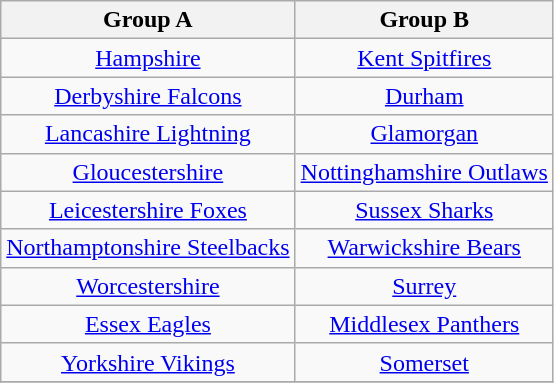<table class="wikitable" style="text-align: center;">
<tr>
<th>Group A</th>
<th>Group B</th>
</tr>
<tr>
<td><a href='#'>Hampshire</a></td>
<td><a href='#'>Kent Spitfires</a></td>
</tr>
<tr>
<td><a href='#'>Derbyshire Falcons</a></td>
<td><a href='#'>Durham</a></td>
</tr>
<tr>
<td><a href='#'>Lancashire Lightning</a></td>
<td><a href='#'>Glamorgan</a></td>
</tr>
<tr>
<td><a href='#'>Gloucestershire</a></td>
<td><a href='#'>Nottinghamshire Outlaws</a></td>
</tr>
<tr>
<td><a href='#'>Leicestershire Foxes</a></td>
<td><a href='#'>Sussex Sharks</a></td>
</tr>
<tr>
<td><a href='#'>Northamptonshire Steelbacks</a></td>
<td><a href='#'>Warwickshire Bears</a></td>
</tr>
<tr>
<td><a href='#'>Worcestershire</a></td>
<td><a href='#'>Surrey</a></td>
</tr>
<tr>
<td><a href='#'>Essex Eagles</a></td>
<td><a href='#'>Middlesex Panthers</a></td>
</tr>
<tr>
<td><a href='#'>Yorkshire Vikings</a></td>
<td><a href='#'>Somerset</a></td>
</tr>
<tr>
</tr>
</table>
